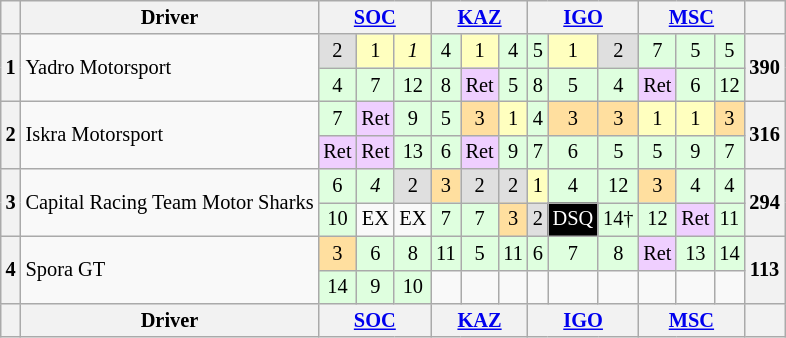<table align=left| class="wikitable" style="font-size: 85%; text-align: center">
<tr valign="top">
<th valign="middle"></th>
<th valign="middle">Driver</th>
<th colspan=3><a href='#'>SOC</a></th>
<th colspan=3><a href='#'>KAZ</a></th>
<th colspan=3><a href='#'>IGO</a></th>
<th colspan=3><a href='#'>MSC</a></th>
<th valign="middle"></th>
</tr>
<tr>
<th rowspan="2">1</th>
<td rowspan="2" align=left>Yadro Motorsport</td>
<td style="background:#dfdfdf;">2</td>
<td style="background:#ffffbf;">1</td>
<td style="background:#ffffbf;"><em>1</em></td>
<td style="background:#dfffdf;">4</td>
<td style="background:#ffffbf;">1</td>
<td style="background:#dfffdf;">4</td>
<td style="background:#dfffdf;">5</td>
<td style="background:#ffffbf;">1</td>
<td style="background:#dfdfdf;">2</td>
<td style="background:#dfffdf;">7</td>
<td style="background:#dfffdf;">5</td>
<td style="background:#dfffdf;">5</td>
<th rowspan="2">390</th>
</tr>
<tr>
<td style="background:#dfffdf;">4</td>
<td style="background:#dfffdf;">7</td>
<td style="background:#dfffdf;">12</td>
<td style="background:#dfffdf;">8</td>
<td style="background:#efcfff;">Ret</td>
<td style="background:#dfffdf;">5</td>
<td style="background:#dfffdf;">8</td>
<td style="background:#dfffdf;">5</td>
<td style="background:#dfffdf;">4</td>
<td style="background:#efcfff;">Ret</td>
<td style="background:#dfffdf;">6</td>
<td style="background:#dfffdf;">12</td>
</tr>
<tr>
<th rowspan="2">2</th>
<td rowspan="2" align=left>Iskra Motorsport</td>
<td style="background:#dfffdf;">7</td>
<td style="background:#efcfff;">Ret</td>
<td style="background:#dfffdf;">9</td>
<td style="background:#dfffdf;">5</td>
<td style="background:#ffdf9f;">3</td>
<td style="background:#ffffbf;">1</td>
<td style="background:#dfffdf;">4</td>
<td style="background:#ffdf9f;">3</td>
<td style="background:#ffdf9f;">3</td>
<td style="background:#ffffbf;">1</td>
<td style="background:#ffffbf;">1</td>
<td style="background:#ffdf9f;">3</td>
<th rowspan="2">316</th>
</tr>
<tr>
<td style="background:#efcfff;">Ret</td>
<td style="background:#efcfff;">Ret</td>
<td style="background:#dfffdf;">13</td>
<td style="background:#dfffdf;">6</td>
<td style="background:#efcfff;">Ret</td>
<td style="background:#dfffdf;">9</td>
<td style="background:#dfffdf;">7</td>
<td style="background:#dfffdf;">6</td>
<td style="background:#dfffdf;">5</td>
<td style="background:#dfffdf;">5</td>
<td style="background:#dfffdf;">9</td>
<td style="background:#dfffdf;">7</td>
</tr>
<tr>
<th rowspan="2">3</th>
<td rowspan="2" align=left>Capital Racing Team Motor Sharks</td>
<td style="background:#dfffdf;">6</td>
<td style="background:#dfffdf;"><em>4</em></td>
<td style="background:#dfdfdf;">2</td>
<td style="background:#ffdf9f;">3</td>
<td style="background:#dfdfdf;">2</td>
<td style="background:#dfdfdf;">2</td>
<td style="background:#ffffbf;">1</td>
<td style="background:#dfffdf;">4</td>
<td style="background:#dfffdf;">12</td>
<td style="background:#ffdf9f;">3</td>
<td style="background:#dfffdf;">4</td>
<td style="background:#dfffdf;">4</td>
<th rowspan="2">294</th>
</tr>
<tr>
<td style="background:#dfffdf;">10</td>
<td>EX</td>
<td>EX</td>
<td style="background:#dfffdf;">7</td>
<td style="background:#dfffdf;">7</td>
<td style="background:#ffdf9f;">3</td>
<td style="background:#dfdfdf;">2</td>
<td style="background-color:#000000;color:white">DSQ</td>
<td style="background:#dfffdf;">14†</td>
<td style="background:#dfffdf;">12</td>
<td style="background:#efcfff;">Ret</td>
<td style="background:#dfffdf;">11</td>
</tr>
<tr>
<th rowspan="2">4</th>
<td rowspan="2" align=left>Spora GT</td>
<td style="background:#ffdf9f;">3</td>
<td style="background:#dfffdf;">6</td>
<td style="background:#dfffdf;">8</td>
<td style="background:#dfffdf;">11</td>
<td style="background:#dfffdf;">5</td>
<td style="background:#dfffdf;">11</td>
<td style="background:#dfffdf;">6</td>
<td style="background:#dfffdf;">7</td>
<td style="background:#dfffdf;">8</td>
<td style="background:#efcfff;">Ret</td>
<td style="background:#dfffdf;">13</td>
<td style="background:#dfffdf;">14</td>
<th rowspan="2">113</th>
</tr>
<tr>
<td style="background:#dfffdf;">14</td>
<td style="background:#dfffdf;">9</td>
<td style="background:#dfffdf;">10</td>
<td></td>
<td></td>
<td></td>
<td></td>
<td></td>
<td></td>
<td></td>
<td></td>
</tr>
<tr>
<th valign="middle"></th>
<th valign="middle">Driver</th>
<th colspan=3><a href='#'>SOC</a></th>
<th colspan=3><a href='#'>KAZ</a></th>
<th colspan=3><a href='#'>IGO</a></th>
<th colspan=3><a href='#'>MSC</a></th>
<th valign="middle"></th>
</tr>
</table>
